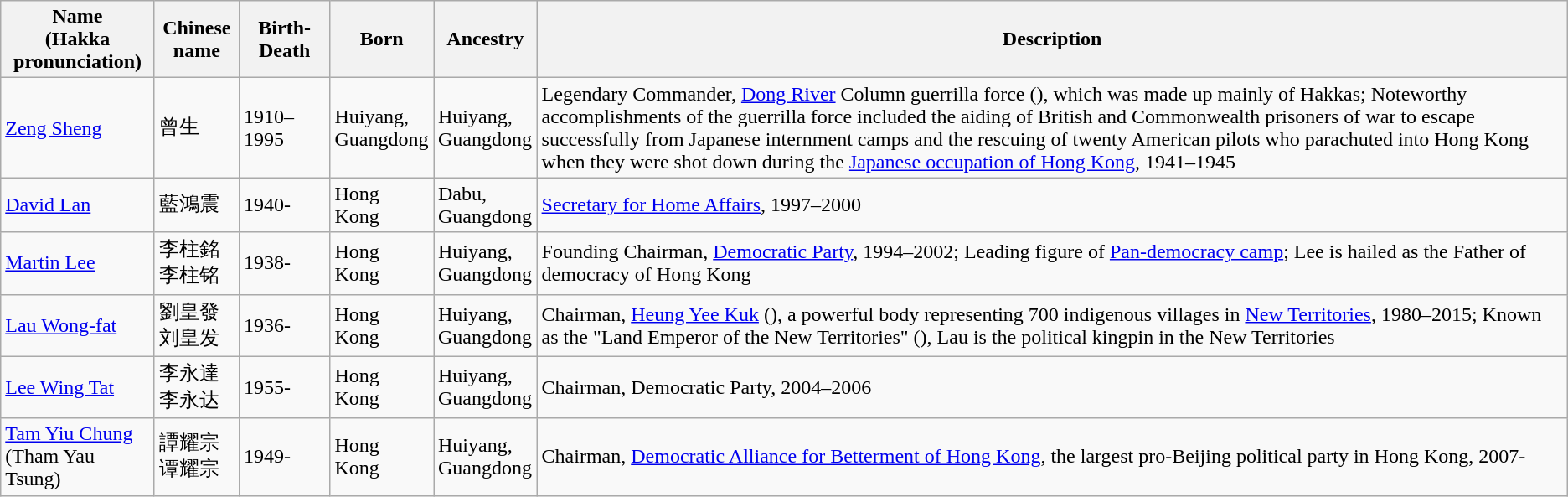<table class="wikitable">
<tr>
<th width="115">Name<br>(Hakka pronunciation)</th>
<th width="60">Chinese name</th>
<th width="65">Birth-Death</th>
<th width="75">Born</th>
<th width="75">Ancestry</th>
<th>Description</th>
</tr>
<tr>
<td><a href='#'>Zeng Sheng</a></td>
<td>曾生</td>
<td>1910–1995</td>
<td>Huiyang, Guangdong</td>
<td>Huiyang, Guangdong</td>
<td>Legendary Commander, <a href='#'>Dong River</a> Column guerrilla force (), which was made up mainly of Hakkas; Noteworthy accomplishments of the guerrilla force included the aiding of British and Commonwealth prisoners of war to escape successfully from Japanese internment camps and the rescuing of twenty American pilots who parachuted into Hong Kong when they were shot down during the <a href='#'>Japanese occupation of Hong Kong</a>, 1941–1945</td>
</tr>
<tr>
<td><a href='#'>David Lan</a></td>
<td>藍鴻震</td>
<td>1940-</td>
<td>Hong Kong</td>
<td>Dabu, Guangdong</td>
<td><a href='#'>Secretary for Home Affairs</a>, 1997–2000</td>
</tr>
<tr>
<td><a href='#'>Martin Lee</a></td>
<td>李柱銘<br>李柱铭</td>
<td>1938-</td>
<td>Hong Kong</td>
<td>Huiyang, Guangdong</td>
<td>Founding Chairman, <a href='#'>Democratic Party</a>, 1994–2002; Leading figure of <a href='#'>Pan-democracy camp</a>; Lee is hailed as the Father of democracy of Hong Kong</td>
</tr>
<tr>
<td><a href='#'>Lau Wong-fat</a></td>
<td>劉皇發<br>刘皇发</td>
<td>1936-</td>
<td>Hong Kong</td>
<td>Huiyang, Guangdong</td>
<td>Chairman, <a href='#'>Heung Yee Kuk</a> (), a powerful body representing 700 indigenous villages in <a href='#'>New Territories</a>, 1980–2015; Known as the "Land Emperor of the New Territories" (), Lau is the political kingpin in the New Territories</td>
</tr>
<tr>
<td><a href='#'>Lee Wing Tat</a></td>
<td>李永達<br>李永达</td>
<td>1955-</td>
<td>Hong Kong</td>
<td>Huiyang, Guangdong</td>
<td>Chairman, Democratic Party, 2004–2006</td>
</tr>
<tr>
<td><a href='#'>Tam Yiu Chung</a><br>(Tham Yau Tsung)</td>
<td>譚耀宗<br>谭耀宗</td>
<td>1949-</td>
<td>Hong Kong</td>
<td>Huiyang, Guangdong</td>
<td>Chairman, <a href='#'>Democratic Alliance for Betterment of Hong Kong</a>, the largest pro-Beijing political party in Hong Kong, 2007-</td>
</tr>
</table>
